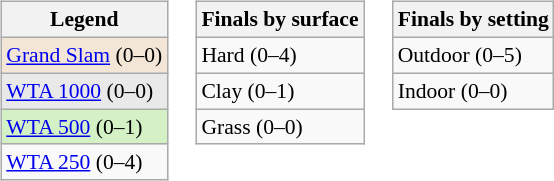<table>
<tr valign=top>
<td><br><table class=wikitable style="font-size:90%">
<tr>
<th>Legend</th>
</tr>
<tr>
<td style="background:#f3e6d7;"><a href='#'>Grand Slam</a> (0–0)</td>
</tr>
<tr>
<td style="background:#e9e9e9;"><a href='#'>WTA 1000</a> (0–0)</td>
</tr>
<tr>
<td style="background:#d4f1c5;"><a href='#'>WTA 500</a> (0–1)</td>
</tr>
<tr>
<td><a href='#'>WTA 250</a> (0–4)</td>
</tr>
</table>
</td>
<td><br><table class=wikitable style="font-size:90%">
<tr>
<th>Finals by surface</th>
</tr>
<tr>
<td>Hard (0–4)</td>
</tr>
<tr>
<td>Clay (0–1)</td>
</tr>
<tr>
<td>Grass (0–0)</td>
</tr>
</table>
</td>
<td><br><table class=wikitable style="font-size:90%">
<tr>
<th>Finals by setting</th>
</tr>
<tr>
<td>Outdoor (0–5)</td>
</tr>
<tr>
<td>Indoor (0–0)</td>
</tr>
</table>
</td>
</tr>
</table>
